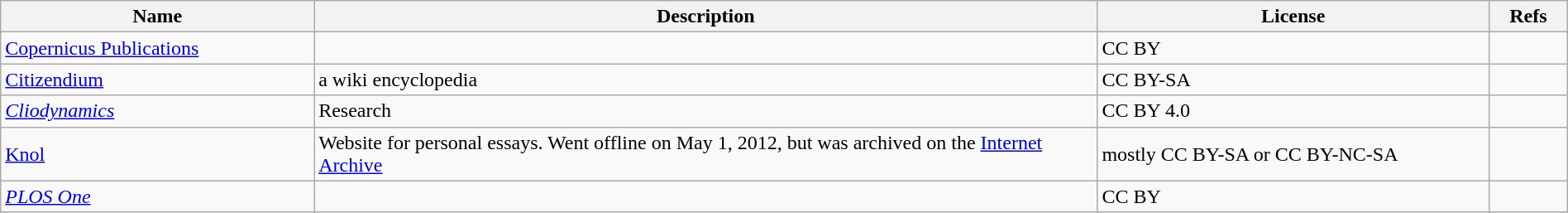<table class="wikitable sortable" style="width:100%;">
<tr>
<th style="width:20%">Name</th>
<th style="width:50%">Description</th>
<th style="width:25%">License</th>
<th style="width:5%">Refs</th>
</tr>
<tr>
<td><a href='#'>Copernicus Publications</a></td>
<td></td>
<td>CC BY</td>
<td></td>
</tr>
<tr>
<td><a href='#'>Citizendium</a></td>
<td>a wiki encyclopedia</td>
<td>CC BY-SA</td>
<td></td>
</tr>
<tr>
<td><em><a href='#'>Cliodynamics</a></em></td>
<td>Research</td>
<td>CC BY 4.0</td>
<td></td>
</tr>
<tr>
<td><a href='#'>Knol</a></td>
<td>Website for personal essays. Went offline on May 1, 2012, but was archived on the <a href='#'>Internet Archive</a></td>
<td>mostly CC BY-SA or CC BY-NC-SA</td>
<td></td>
</tr>
<tr>
<td><em><a href='#'>PLOS One</a></em></td>
<td></td>
<td>CC BY</td>
<td></td>
</tr>
</table>
